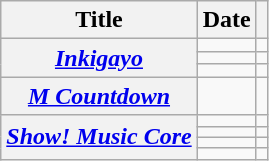<table class="wikitable plainrowheaders sortable">
<tr>
<th scope="col">Title </th>
<th scope="col">Date</th>
<th scope="col" class="unsortable"></th>
</tr>
<tr>
<th scope="row" rowspan="3"><em><a href='#'>Inkigayo</a></em></th>
<td></td>
<td style="text-align:center"></td>
</tr>
<tr>
<td></td>
<td style="text-align:center"></td>
</tr>
<tr>
<td></td>
<td style="text-align:center"></td>
</tr>
<tr>
<th scope="row"><em><a href='#'>M Countdown</a></em></th>
<td></td>
<td style="text-align:center"></td>
</tr>
<tr>
<th scope="row" rowspan="4"><em><a href='#'>Show! Music Core</a></em></th>
<td></td>
<td style="text-align:center"></td>
</tr>
<tr>
<td></td>
<td style="text-align:center"></td>
</tr>
<tr>
<td></td>
<td style="text-align:center"></td>
</tr>
<tr>
<td></td>
<td style="text-align:center"></td>
</tr>
</table>
